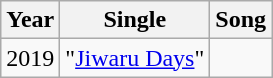<table class="wikitable">
<tr>
<th>Year</th>
<th>Single</th>
<th>Song</th>
</tr>
<tr>
<td rowspan="1">2019</td>
<td rowspan="1">"<a href='#'>Jiwaru Days</a>"</td>
<td></td>
</tr>
</table>
